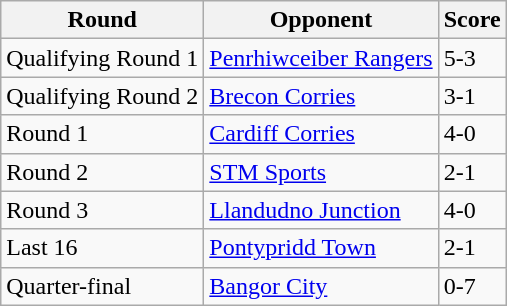<table class="wikitable">
<tr>
<th>Round</th>
<th>Opponent</th>
<th>Score</th>
</tr>
<tr>
<td>Qualifying Round 1</td>
<td><a href='#'>Penrhiwceiber Rangers</a></td>
<td>5-3</td>
</tr>
<tr>
<td>Qualifying Round 2</td>
<td><a href='#'>Brecon Corries</a></td>
<td>3-1</td>
</tr>
<tr>
<td>Round 1</td>
<td><a href='#'>Cardiff Corries</a></td>
<td>4-0<br></td>
</tr>
<tr>
<td>Round 2</td>
<td><a href='#'>STM Sports</a></td>
<td>2-1</td>
</tr>
<tr>
<td>Round 3</td>
<td><a href='#'>Llandudno Junction</a></td>
<td>4-0</td>
</tr>
<tr>
<td>Last 16</td>
<td><a href='#'>Pontypridd Town</a></td>
<td>2-1</td>
</tr>
<tr>
<td>Quarter-final</td>
<td><a href='#'>Bangor City</a></td>
<td>0-7</td>
</tr>
</table>
